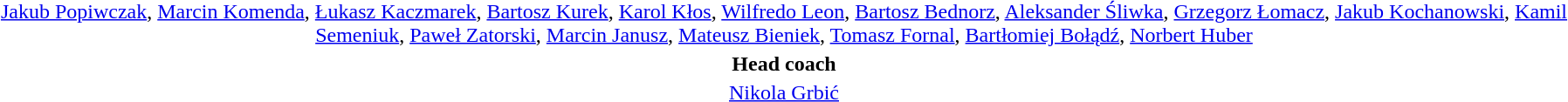<table style="text-align: center; margin-top: 2em; margin-left: a8uto; margin-right: auto">
<tr>
<td><a href='#'>Jakub Popiwczak</a>, <a href='#'>Marcin Komenda</a>, <a href='#'>Łukasz Kaczmarek</a>, <a href='#'>Bartosz Kurek</a>, <a href='#'>Karol Kłos</a>, <a href='#'>Wilfredo Leon</a>, <a href='#'>Bartosz Bednorz</a>, <a href='#'>Aleksander Śliwka</a>, <a href='#'>Grzegorz Łomacz</a>, <a href='#'>Jakub Kochanowski</a>, <a href='#'>Kamil Semeniuk</a>, <a href='#'>Paweł Zatorski</a>, <a href='#'>Marcin Janusz</a>, <a href='#'>Mateusz Bieniek</a>, <a href='#'>Tomasz Fornal</a>, <a href='#'>Bartłomiej Bołądź</a>, <a href='#'>Norbert Huber</a></td>
</tr>
<tr>
<td><strong>Head coach</strong></td>
</tr>
<tr>
<td><a href='#'>Nikola Grbić</a></td>
</tr>
</table>
